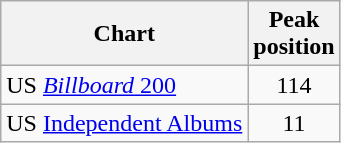<table class="wikitable">
<tr>
<th>Chart</th>
<th>Peak<br>position</th>
</tr>
<tr>
<td>US <a href='#'><em>Billboard</em> 200</a></td>
<td align="center">114</td>
</tr>
<tr>
<td>US <a href='#'>Independent Albums</a></td>
<td align="center">11</td>
</tr>
</table>
